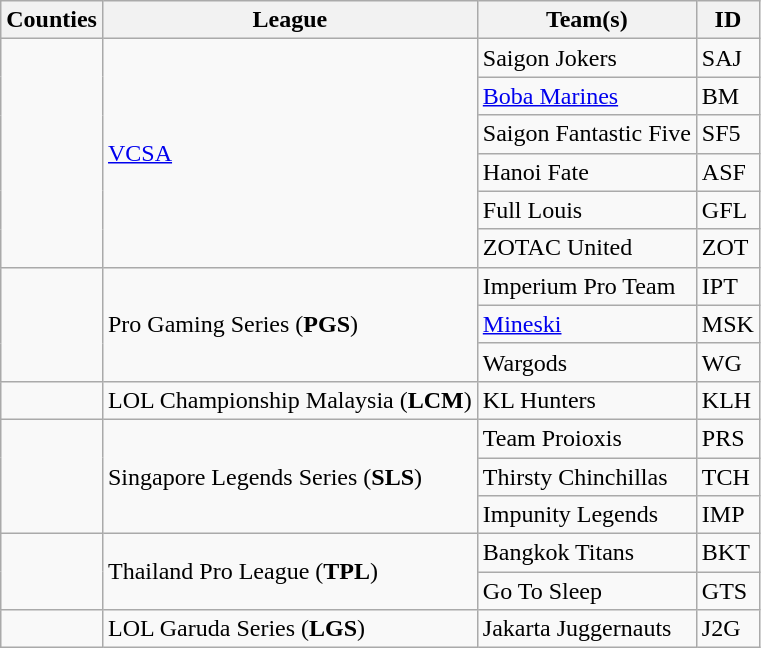<table class="wikitable">
<tr>
<th>Counties</th>
<th>League</th>
<th>Team(s)</th>
<th>ID</th>
</tr>
<tr>
<td rowspan="6"></td>
<td rowspan="6"><a href='#'>VCSA</a></td>
<td> Saigon Jokers</td>
<td>SAJ</td>
</tr>
<tr>
<td> <a href='#'>Boba Marines</a></td>
<td>BM</td>
</tr>
<tr>
<td> Saigon Fantastic Five</td>
<td>SF5</td>
</tr>
<tr>
<td> Hanoi Fate</td>
<td>ASF</td>
</tr>
<tr>
<td> Full Louis</td>
<td>GFL</td>
</tr>
<tr>
<td> ZOTAC United</td>
<td>ZOT</td>
</tr>
<tr>
<td rowspan="3"></td>
<td rowspan="3">Pro Gaming Series (<strong>PGS</strong>)</td>
<td> Imperium Pro Team</td>
<td>IPT</td>
</tr>
<tr>
<td> <a href='#'>Mineski</a></td>
<td>MSK</td>
</tr>
<tr>
<td> Wargods</td>
<td>WG</td>
</tr>
<tr>
<td></td>
<td>LOL Championship Malaysia (<strong>LCM</strong>)</td>
<td> KL Hunters</td>
<td>KLH</td>
</tr>
<tr>
<td rowspan="3"></td>
<td rowspan="3">Singapore Legends Series (<strong>SLS</strong>)</td>
<td> Team Proioxis</td>
<td>PRS</td>
</tr>
<tr>
<td> Thirsty Chinchillas</td>
<td>TCH</td>
</tr>
<tr>
<td> Impunity Legends</td>
<td>IMP</td>
</tr>
<tr>
<td rowspan="2"></td>
<td rowspan="2">Thailand Pro League (<strong>TPL</strong>)</td>
<td> Bangkok Titans</td>
<td>BKT</td>
</tr>
<tr>
<td> Go To Sleep</td>
<td>GTS</td>
</tr>
<tr>
<td></td>
<td>LOL Garuda Series (<strong>LGS</strong>)</td>
<td> Jakarta Juggernauts</td>
<td>J2G</td>
</tr>
</table>
